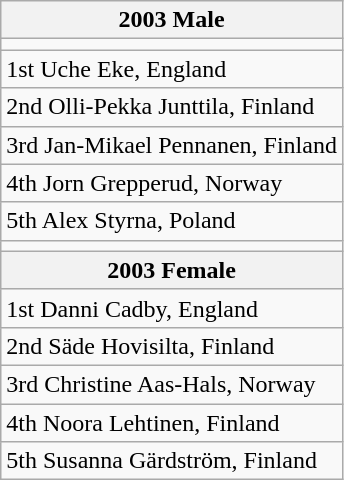<table class="wikitable" style="float:left; margin-right:1em">
<tr>
<th>2003 Male</th>
</tr>
<tr>
<td></td>
</tr>
<tr>
<td>1st Uche Eke, England</td>
</tr>
<tr>
<td>2nd Olli-Pekka Junttila, Finland</td>
</tr>
<tr>
<td>3rd Jan-Mikael Pennanen, Finland</td>
</tr>
<tr>
<td>4th Jorn Grepperud, Norway</td>
</tr>
<tr>
<td>5th Alex Styrna, Poland</td>
</tr>
<tr>
<td></td>
</tr>
<tr>
<th>2003 Female</th>
</tr>
<tr>
<td>1st Danni Cadby, England</td>
</tr>
<tr>
<td>2nd Säde Hovisilta, Finland</td>
</tr>
<tr>
<td>3rd Christine Aas-Hals, Norway</td>
</tr>
<tr>
<td>4th Noora Lehtinen, Finland</td>
</tr>
<tr>
<td>5th Susanna Gärdström, Finland</td>
</tr>
</table>
